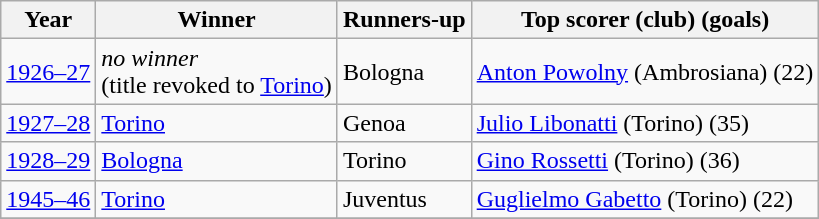<table class="wikitable">
<tr>
<th>Year</th>
<th>Winner</th>
<th>Runners-up</th>
<th>Top scorer (club) (goals)</th>
</tr>
<tr>
<td><a href='#'>1926–27</a></td>
<td><em>no winner</em><br>(title revoked to <a href='#'>Torino</a>)</td>
<td>Bologna</td>
<td> <a href='#'>Anton Powolny</a> (Ambrosiana) (22)</td>
</tr>
<tr>
<td><a href='#'>1927–28</a></td>
<td><a href='#'>Torino</a></td>
<td>Genoa</td>
<td> <a href='#'>Julio Libonatti</a> (Torino) (35)</td>
</tr>
<tr>
<td><a href='#'>1928–29</a></td>
<td><a href='#'>Bologna</a></td>
<td>Torino</td>
<td> <a href='#'>Gino Rossetti</a> (Torino) (36)</td>
</tr>
<tr>
<td><a href='#'>1945–46</a></td>
<td><a href='#'>Torino</a></td>
<td>Juventus</td>
<td> <a href='#'>Guglielmo Gabetto</a> (Torino) (22)</td>
</tr>
<tr>
</tr>
</table>
